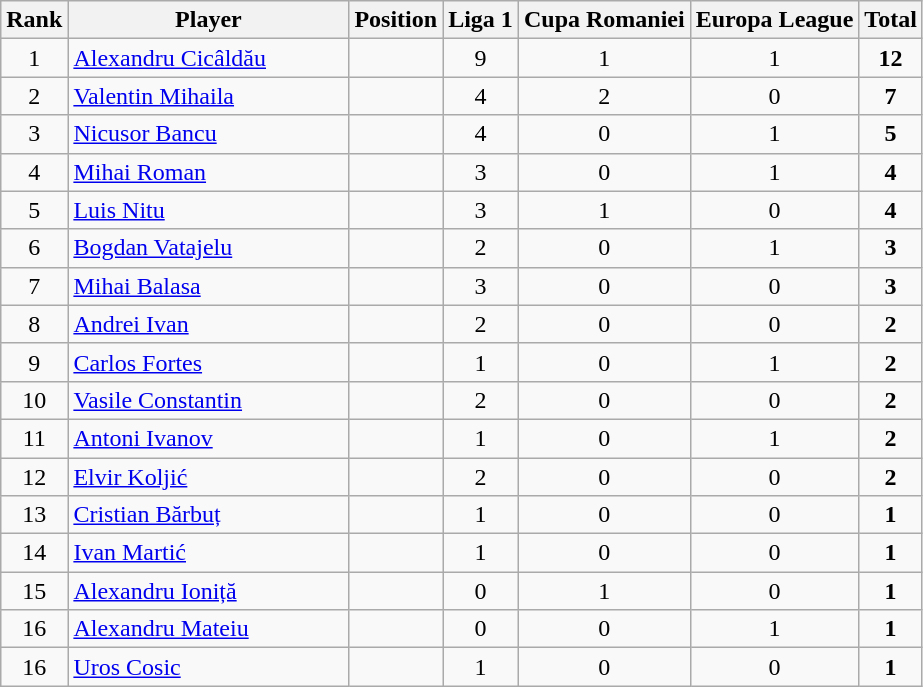<table class="wikitable">
<tr>
<th>Rank</th>
<th style="width:180px;">Player</th>
<th>Position</th>
<th>Liga 1</th>
<th>Cupa Romaniei</th>
<th>Europa League</th>
<th>Total</th>
</tr>
<tr>
<td align=center>1</td>
<td> <a href='#'>Alexandru Cicâldău</a></td>
<td align=center></td>
<td align=center>9</td>
<td align=center>1</td>
<td align=center>1</td>
<td align=center><strong>12</strong></td>
</tr>
<tr>
<td align=center>2</td>
<td> <a href='#'>Valentin Mihaila</a></td>
<td align=center></td>
<td align=center>4</td>
<td align=center>2</td>
<td align=center>0</td>
<td align=center><strong>7</strong></td>
</tr>
<tr>
<td align=center>3</td>
<td> <a href='#'>Nicusor Bancu</a></td>
<td align=center></td>
<td align=center>4</td>
<td align=center>0</td>
<td align=center>1</td>
<td align=center><strong>5</strong></td>
</tr>
<tr>
<td align=center>4</td>
<td> <a href='#'>Mihai Roman</a></td>
<td align=center></td>
<td align=center>3</td>
<td align=center>0</td>
<td align=center>1</td>
<td align=center><strong>4</strong></td>
</tr>
<tr>
<td align=center>5</td>
<td> <a href='#'>Luis Nitu</a></td>
<td align=center></td>
<td align=center>3</td>
<td align=center>1</td>
<td align=center>0</td>
<td align=center><strong>4</strong></td>
</tr>
<tr>
<td align=center>6</td>
<td> <a href='#'>Bogdan Vatajelu</a></td>
<td align=center></td>
<td align=center>2</td>
<td align=center>0</td>
<td align=center>1</td>
<td align=center><strong>3</strong></td>
</tr>
<tr>
<td align=center>7</td>
<td> <a href='#'>Mihai Balasa</a></td>
<td align=center></td>
<td align=center>3</td>
<td align=center>0</td>
<td align=center>0</td>
<td align=center><strong>3</strong></td>
</tr>
<tr>
<td align=center>8</td>
<td> <a href='#'>Andrei Ivan</a></td>
<td align=center></td>
<td align=center>2</td>
<td align=center>0</td>
<td align=center>0</td>
<td align=center><strong>2</strong></td>
</tr>
<tr>
<td align=center>9</td>
<td> <a href='#'>Carlos Fortes</a></td>
<td align=center></td>
<td align=center>1</td>
<td align=center>0</td>
<td align=center>1</td>
<td align=center><strong>2</strong></td>
</tr>
<tr>
<td align=center>10</td>
<td> <a href='#'>Vasile Constantin</a></td>
<td align=center></td>
<td align=center>2</td>
<td align=center>0</td>
<td align=center>0</td>
<td align=center><strong>2</strong></td>
</tr>
<tr>
<td align=center>11</td>
<td> <a href='#'>Antoni Ivanov</a></td>
<td align=center></td>
<td align=center>1</td>
<td align=center>0</td>
<td align=center>1</td>
<td align=center><strong>2</strong></td>
</tr>
<tr>
<td align=center>12</td>
<td> <a href='#'>Elvir Koljić</a></td>
<td align=center></td>
<td align=center>2</td>
<td align=center>0</td>
<td align=center>0</td>
<td align=center><strong>2</strong></td>
</tr>
<tr>
<td align=center>13</td>
<td> <a href='#'>Cristian Bărbuț</a></td>
<td align=center></td>
<td align=center>1</td>
<td align=center>0</td>
<td align=center>0</td>
<td align=center><strong>1</strong></td>
</tr>
<tr>
<td align=center>14</td>
<td> <a href='#'>Ivan Martić</a></td>
<td align=center></td>
<td align=center>1</td>
<td align=center>0</td>
<td align=center>0</td>
<td align=center><strong>1</strong></td>
</tr>
<tr>
<td align=center>15</td>
<td> <a href='#'>Alexandru Ioniță</a></td>
<td align=center></td>
<td align=center>0</td>
<td align=center>1</td>
<td align=center>0</td>
<td align=center><strong>1</strong></td>
</tr>
<tr>
<td align=center>16</td>
<td> <a href='#'>Alexandru Mateiu</a></td>
<td align=center></td>
<td align=center>0</td>
<td align=center>0</td>
<td align=center>1</td>
<td align=center><strong>1</strong></td>
</tr>
<tr>
<td align=center>16</td>
<td> <a href='#'>Uros Cosic</a></td>
<td align=center></td>
<td align=center>1</td>
<td align=center>0</td>
<td align=center>0</td>
<td align=center><strong>1</strong></td>
</tr>
</table>
